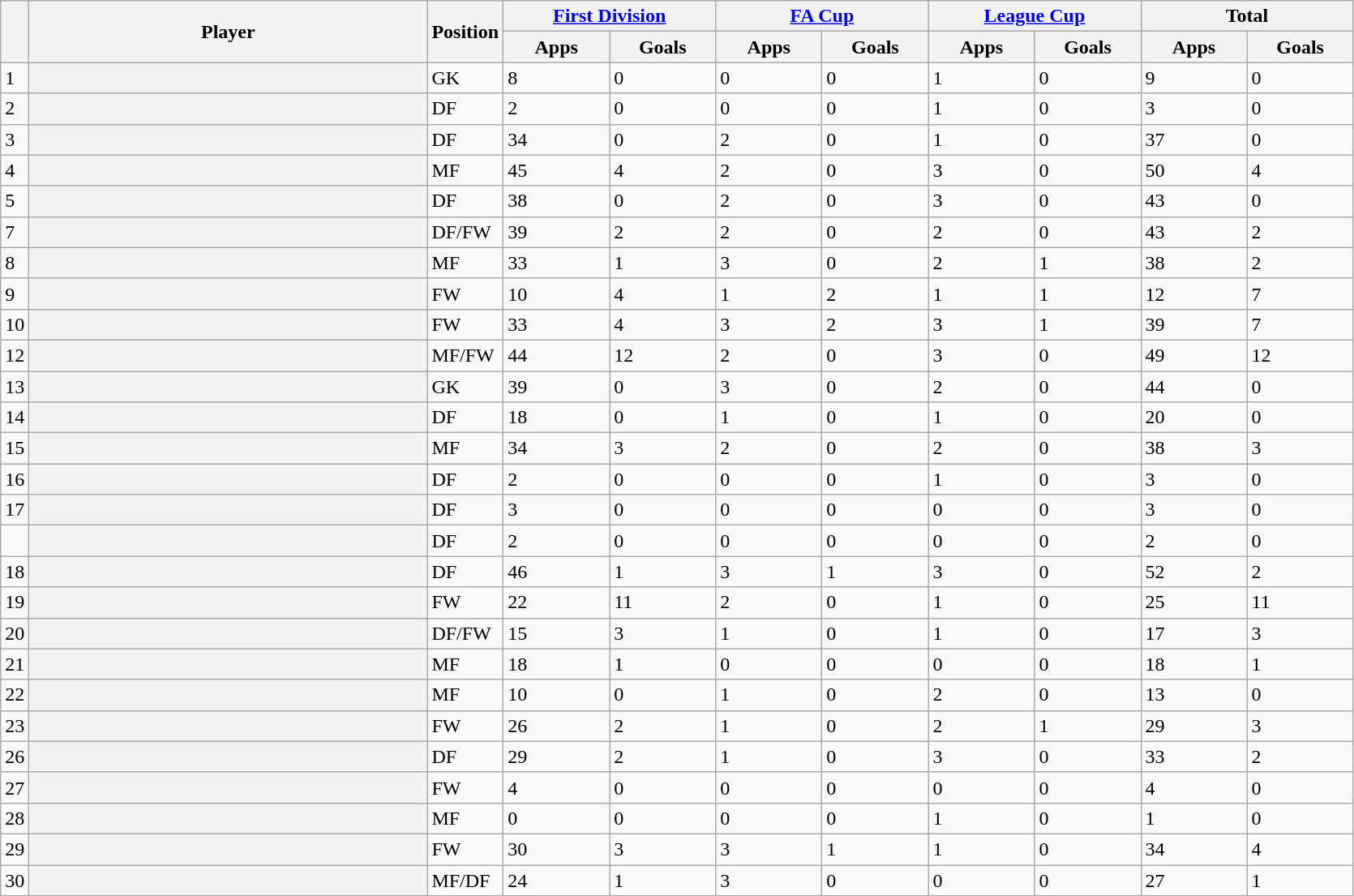<table class="wikitable plainrowheaders sortable">
<tr>
<th rowspan=2></th>
<th rowspan=2 style="width:20em"scope=col>Player</th>
<th rowspan=2>Position</th>
<th colspan=2 style="width:10em"scope=col><a href='#'>First Division</a></th>
<th colspan=2 style="width:10em"scope=col><a href='#'>FA Cup</a></th>
<th colspan=2 style="width:10em"scope=col><a href='#'>League Cup</a></th>
<th colspan=2 style="width:10em"scope=col>Total</th>
</tr>
<tr>
<th style="width:5em">Apps</th>
<th style="width:5em">Goals</th>
<th style="width:5em">Apps</th>
<th style="width:5em">Goals</th>
<th style="width:5em">Apps</th>
<th style="width:5em">Goals</th>
<th style="width:5em">Apps</th>
<th style="width:5em">Goals</th>
</tr>
<tr>
<td align=left>1</td>
<th scope=row align=left></th>
<td align=left>GK</td>
<td>8</td>
<td>0</td>
<td>0</td>
<td>0</td>
<td>1</td>
<td>0</td>
<td>9</td>
<td>0</td>
</tr>
<tr>
<td align=left>2</td>
<th scope=row align=left></th>
<td>DF</td>
<td>2</td>
<td>0</td>
<td>0</td>
<td>0</td>
<td>1</td>
<td>0</td>
<td>3</td>
<td>0</td>
</tr>
<tr>
<td align=left>3</td>
<th scope=row align=left></th>
<td>DF</td>
<td>34</td>
<td>0</td>
<td>2</td>
<td>0</td>
<td>1</td>
<td>0</td>
<td>37</td>
<td>0</td>
</tr>
<tr>
<td align=left>4</td>
<th scope=row align=left></th>
<td>MF</td>
<td>45</td>
<td>4</td>
<td>2</td>
<td>0</td>
<td>3</td>
<td>0</td>
<td>50</td>
<td>4</td>
</tr>
<tr>
<td align=left>5</td>
<th scope=row align=left></th>
<td>DF</td>
<td>38</td>
<td>0</td>
<td>2</td>
<td>0</td>
<td>3</td>
<td>0</td>
<td>43</td>
<td>0</td>
</tr>
<tr>
<td align=left>7</td>
<th scope=row align=left></th>
<td>DF/FW</td>
<td>39</td>
<td>2</td>
<td>2</td>
<td>0</td>
<td>2</td>
<td>0</td>
<td>43</td>
<td>2</td>
</tr>
<tr>
<td align=left>8</td>
<th scope=row align=left></th>
<td>MF</td>
<td>33</td>
<td>1</td>
<td>3</td>
<td>0</td>
<td>2</td>
<td>1</td>
<td>38</td>
<td>2</td>
</tr>
<tr>
<td align=left>9</td>
<th scope=row align=left></th>
<td>FW</td>
<td>10</td>
<td>4</td>
<td>1</td>
<td>2</td>
<td>1</td>
<td>1</td>
<td>12</td>
<td>7</td>
</tr>
<tr>
<td align=left>10</td>
<th scope=row align=left></th>
<td>FW</td>
<td>33</td>
<td>4</td>
<td>3</td>
<td>2</td>
<td>3</td>
<td>1</td>
<td>39</td>
<td>7</td>
</tr>
<tr>
<td align=left>12</td>
<th scope=row align=left></th>
<td>MF/FW</td>
<td>44</td>
<td>12</td>
<td>2</td>
<td>0</td>
<td>3</td>
<td>0</td>
<td>49</td>
<td>12</td>
</tr>
<tr>
<td align=left>13</td>
<th scope=row align=left></th>
<td>GK</td>
<td>39</td>
<td>0</td>
<td>3</td>
<td>0</td>
<td>2</td>
<td>0</td>
<td>44</td>
<td>0</td>
</tr>
<tr>
<td align=left>14</td>
<th scope=row align=left></th>
<td>DF</td>
<td>18</td>
<td>0</td>
<td>1</td>
<td>0</td>
<td>1</td>
<td>0</td>
<td>20</td>
<td>0</td>
</tr>
<tr>
<td align=left>15</td>
<th scope=row align=left></th>
<td>MF</td>
<td>34</td>
<td>3</td>
<td>2</td>
<td>0</td>
<td>2</td>
<td>0</td>
<td>38</td>
<td>3</td>
</tr>
<tr>
<td align=left>16</td>
<th scope=row align=left></th>
<td>DF</td>
<td>2</td>
<td>0</td>
<td>0</td>
<td>0</td>
<td>1</td>
<td>0</td>
<td>3</td>
<td>0</td>
</tr>
<tr>
<td align=left>17</td>
<th scope=row align=left></th>
<td>DF</td>
<td>3</td>
<td>0</td>
<td>0</td>
<td>0</td>
<td>0</td>
<td>0</td>
<td>3</td>
<td>0</td>
</tr>
<tr>
<td align=left></td>
<th scope=row align=left></th>
<td>DF</td>
<td>2</td>
<td>0</td>
<td>0</td>
<td>0</td>
<td>0</td>
<td>0</td>
<td>2</td>
<td>0</td>
</tr>
<tr>
<td align=left>18</td>
<th scope=row align=left></th>
<td>DF</td>
<td>46</td>
<td>1</td>
<td>3</td>
<td>1</td>
<td>3</td>
<td>0</td>
<td>52</td>
<td>2</td>
</tr>
<tr>
<td align=left>19</td>
<th scope=row align=left></th>
<td>FW</td>
<td>22</td>
<td>11</td>
<td>2</td>
<td>0</td>
<td>1</td>
<td>0</td>
<td>25</td>
<td>11</td>
</tr>
<tr>
<td align=left>20</td>
<th scope=row align=left></th>
<td>DF/FW</td>
<td>15</td>
<td>3</td>
<td>1</td>
<td>0</td>
<td>1</td>
<td>0</td>
<td>17</td>
<td>3</td>
</tr>
<tr>
<td align=left>21</td>
<th scope=row align=left></th>
<td>MF</td>
<td>18</td>
<td>1</td>
<td>0</td>
<td>0</td>
<td>0</td>
<td>0</td>
<td>18</td>
<td>1</td>
</tr>
<tr>
<td align=left>22</td>
<th scope=row align=left></th>
<td>MF</td>
<td>10</td>
<td>0</td>
<td>1</td>
<td>0</td>
<td>2</td>
<td>0</td>
<td>13</td>
<td>0</td>
</tr>
<tr>
<td align=left>23</td>
<th scope=row align=left></th>
<td>FW</td>
<td>26</td>
<td>2</td>
<td>1</td>
<td>0</td>
<td>2</td>
<td>1</td>
<td>29</td>
<td>3</td>
</tr>
<tr>
<td align=left>26</td>
<th scope=row align=left></th>
<td>DF</td>
<td>29</td>
<td>2</td>
<td>1</td>
<td>0</td>
<td>3</td>
<td>0</td>
<td>33</td>
<td>2</td>
</tr>
<tr>
<td align=left>27</td>
<th scope=row align=left></th>
<td>FW</td>
<td>4</td>
<td>0</td>
<td>0</td>
<td>0</td>
<td>0</td>
<td>0</td>
<td>4</td>
<td>0</td>
</tr>
<tr>
<td align=left>28</td>
<th scope=row align=left></th>
<td>MF</td>
<td>0</td>
<td>0</td>
<td>0</td>
<td>0</td>
<td>1</td>
<td>0</td>
<td>1</td>
<td>0</td>
</tr>
<tr>
<td align=left>29</td>
<th scope=row align=left></th>
<td>FW</td>
<td>30</td>
<td>3</td>
<td>3</td>
<td>1</td>
<td>1</td>
<td>0</td>
<td>34</td>
<td>4</td>
</tr>
<tr>
<td align=left>30</td>
<th scope=row align=left></th>
<td>MF/DF</td>
<td>24</td>
<td>1</td>
<td>3</td>
<td>0</td>
<td>0</td>
<td>0</td>
<td>27</td>
<td>1</td>
</tr>
</table>
